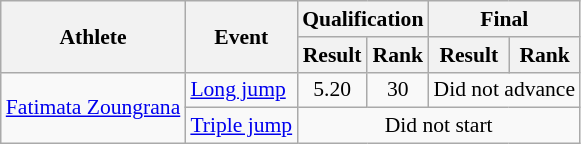<table class="wikitable" style="font-size:90%; text-align:center">
<tr>
<th rowspan="2">Athlete</th>
<th rowspan="2">Event</th>
<th colspan="2">Qualification</th>
<th colspan="2">Final</th>
</tr>
<tr>
<th>Result</th>
<th>Rank</th>
<th>Result</th>
<th>Rank</th>
</tr>
<tr>
<td align="left" rowspan=2><a href='#'>Fatimata Zoungrana</a></td>
<td align="left"><a href='#'>Long jump</a></td>
<td>5.20</td>
<td>30</td>
<td colspan=2>Did not advance</td>
</tr>
<tr>
<td align="left"><a href='#'>Triple jump</a></td>
<td colspan=6>Did not start</td>
</tr>
</table>
